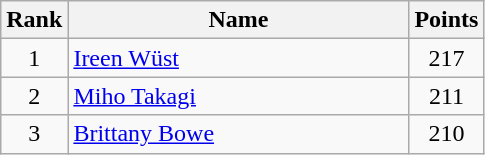<table class="wikitable" border="1" style="text-align:center">
<tr>
<th width=30>Rank</th>
<th width=220>Name</th>
<th width=25>Points</th>
</tr>
<tr>
<td>1</td>
<td align="left"> <a href='#'>Ireen Wüst</a></td>
<td>217</td>
</tr>
<tr>
<td>2</td>
<td align="left"> <a href='#'>Miho Takagi</a></td>
<td>211</td>
</tr>
<tr>
<td>3</td>
<td align="left"> <a href='#'>Brittany Bowe</a></td>
<td>210</td>
</tr>
</table>
